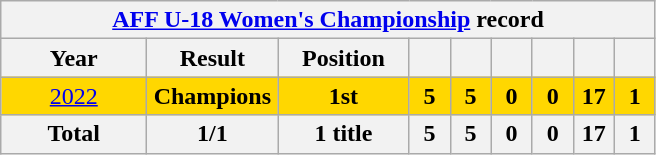<table class="wikitable" style="text-align: center;">
<tr>
<th colspan=9><a href='#'>AFF U-18 Women's Championship</a> record</th>
</tr>
<tr>
<th width="90">Year</th>
<th width="80">Result</th>
<th width="80">Position</th>
<th width="20"></th>
<th width="20"></th>
<th width="20"></th>
<th width="20"></th>
<th width="20"></th>
<th width="20"></th>
</tr>
<tr bgcolor=gold>
<td> <a href='#'>2022</a></td>
<td><strong>Champions</strong></td>
<td><strong>1st</strong></td>
<td><strong>5</strong></td>
<td><strong>5</strong></td>
<td><strong>0</strong></td>
<td><strong>0</strong></td>
<td><strong>17</strong></td>
<td><strong>1</strong></td>
</tr>
<tr>
<th>Total</th>
<th>1/1</th>
<th>1 title</th>
<th>5</th>
<th>5</th>
<th>0</th>
<th>0</th>
<th>17</th>
<th>1</th>
</tr>
</table>
